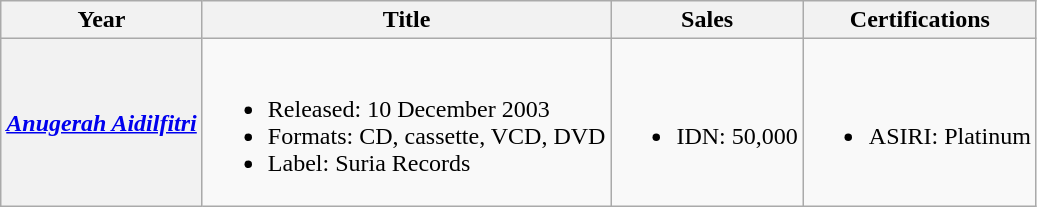<table class="wikitable plainrowheaders">
<tr>
<th>Year</th>
<th>Title</th>
<th>Sales</th>
<th>Certifications</th>
</tr>
<tr>
<th scope="row"><em><a href='#'>Anugerah Aidilfitri</a></em></th>
<td><br><ul><li>Released: 10 December 2003</li><li>Formats: CD, cassette, VCD, DVD</li><li>Label: Suria Records</li></ul></td>
<td><br><ul><li>IDN: 50,000</li></ul></td>
<td><br><ul><li>ASIRI: Platinum</li></ul></td>
</tr>
</table>
